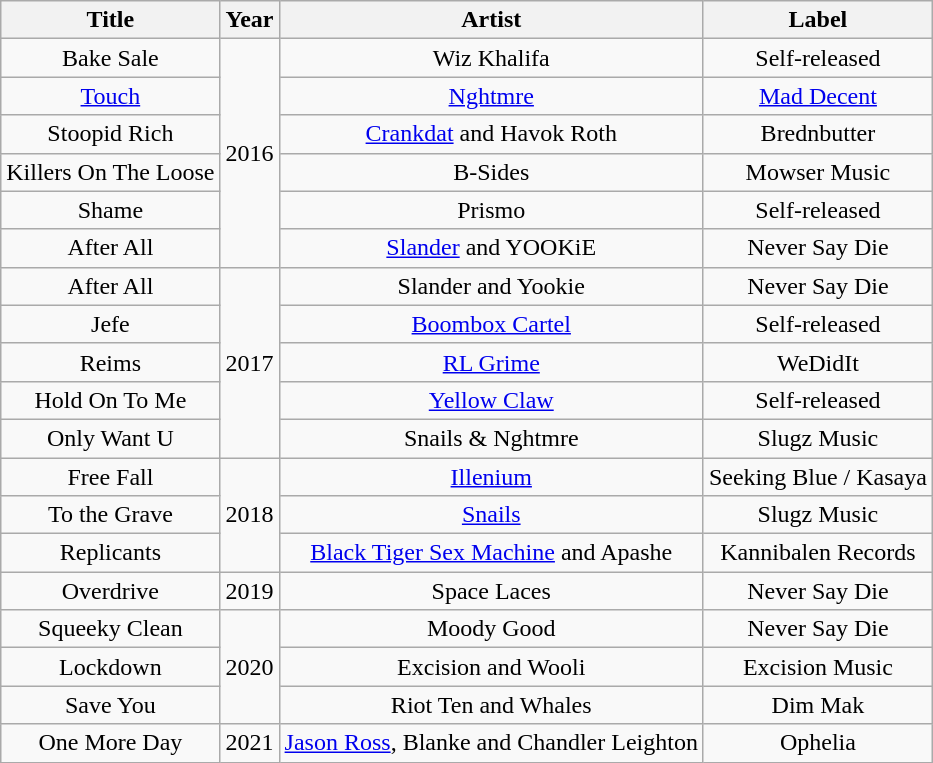<table class="wikitable plainrowheaders" style="text-align:center;">
<tr>
<th scope="col">Title</th>
<th scope="col">Year</th>
<th scope="col">Artist</th>
<th scope="col">Label</th>
</tr>
<tr>
<td>Bake Sale </td>
<td rowspan="6">2016</td>
<td>Wiz Khalifa </td>
<td>Self-released</td>
</tr>
<tr>
<td><a href='#'>Touch</a></td>
<td><a href='#'>Nghtmre</a></td>
<td><a href='#'>Mad Decent</a></td>
</tr>
<tr>
<td>Stoopid Rich</td>
<td><a href='#'>Crankdat</a> and Havok Roth </td>
<td>Brednbutter</td>
</tr>
<tr>
<td>Killers On The Loose</td>
<td>B-Sides </td>
<td>Mowser Music</td>
</tr>
<tr>
<td>Shame</td>
<td>Prismo</td>
<td>Self-released</td>
</tr>
<tr>
<td>After All </td>
<td><a href='#'>Slander</a> and YOOKiE </td>
<td>Never Say Die</td>
</tr>
<tr>
<td>After All </td>
<td rowspan="5">2017</td>
<td>Slander and Yookie </td>
<td>Never Say Die</td>
</tr>
<tr>
<td>Jefe </td>
<td><a href='#'>Boombox Cartel</a></td>
<td>Self-released</td>
</tr>
<tr>
<td>Reims </td>
<td><a href='#'>RL Grime</a></td>
<td>WeDidIt</td>
</tr>
<tr>
<td>Hold On To Me</td>
<td><a href='#'>Yellow Claw</a> </td>
<td>Self-released</td>
</tr>
<tr>
<td>Only Want U</td>
<td>Snails & Nghtmre</td>
<td>Slugz Music</td>
</tr>
<tr>
<td>Free Fall</td>
<td rowspan="3">2018</td>
<td><a href='#'>Illenium</a> </td>
<td>Seeking Blue / Kasaya</td>
</tr>
<tr>
<td>To the Grave </td>
<td><a href='#'>Snails</a> </td>
<td>Slugz Music</td>
</tr>
<tr>
<td>Replicants</td>
<td><a href='#'>Black Tiger Sex Machine</a> and Apashe</td>
<td>Kannibalen Records</td>
</tr>
<tr>
<td>Overdrive</td>
<td>2019</td>
<td>Space Laces</td>
<td>Never Say Die</td>
</tr>
<tr>
<td>Squeeky Clean</td>
<td rowspan="3">2020</td>
<td>Moody Good</td>
<td>Never Say Die</td>
</tr>
<tr>
<td>Lockdown</td>
<td>Excision and Wooli</td>
<td>Excision Music</td>
</tr>
<tr>
<td>Save You</td>
<td>Riot Ten and Whales </td>
<td>Dim Mak</td>
</tr>
<tr>
<td>One More Day</td>
<td>2021</td>
<td><a href='#'>Jason Ross</a>, Blanke and Chandler Leighton</td>
<td>Ophelia</td>
</tr>
</table>
